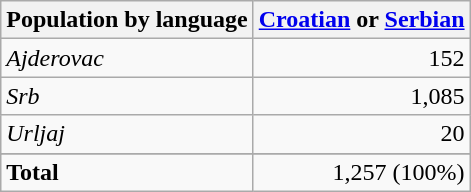<table class="wikitable sortable">
<tr>
<th>Population by language</th>
<th><a href='#'>Croatian</a> or <a href='#'>Serbian</a></th>
</tr>
<tr>
<td><em>Ajderovac</em></td>
<td align="right">152</td>
</tr>
<tr>
<td><em>Srb</em></td>
<td align="right">1,085</td>
</tr>
<tr>
<td><em>Urljaj</em></td>
<td align="right">20</td>
</tr>
<tr>
</tr>
<tr>
<td><strong>Total</strong></td>
<td align="right">1,257 (100%)</td>
</tr>
</table>
